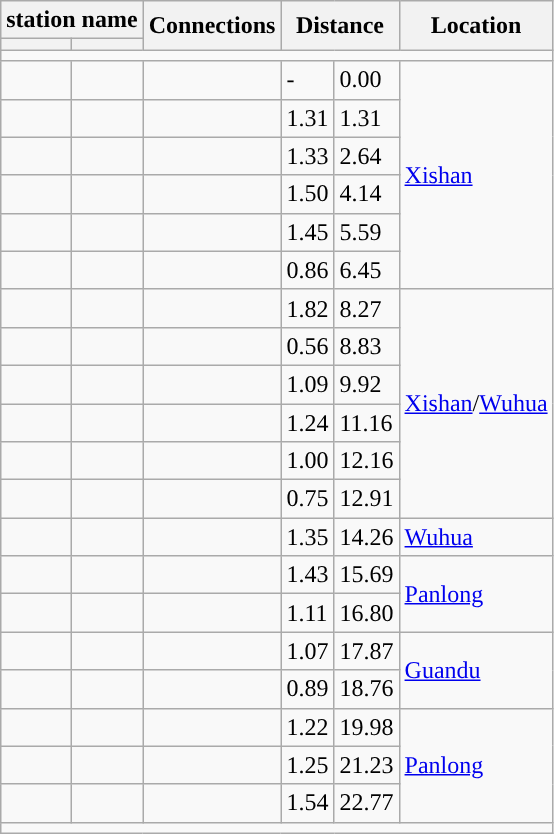<table class="wikitable">
<tr>
<th colspan="2">station name</th>
<th rowspan="2">Connections</th>
<th colspan="2" rowspan="2">Distance<br></th>
<th rowspan="2">Location</th>
</tr>
<tr>
<th></th>
<th></th>
</tr>
<tr style="background:#">
<td colspan = "8"></td>
</tr>
<tr>
<td></td>
<td></td>
<td></td>
<td>-</td>
<td>0.00</td>
<td rowspan="6"><a href='#'>Xishan</a></td>
</tr>
<tr>
<td></td>
<td></td>
<td></td>
<td>1.31</td>
<td>1.31</td>
</tr>
<tr>
<td></td>
<td></td>
<td></td>
<td>1.33</td>
<td>2.64</td>
</tr>
<tr>
<td></td>
<td></td>
<td></td>
<td>1.50</td>
<td>4.14</td>
</tr>
<tr>
<td></td>
<td></td>
<td></td>
<td>1.45</td>
<td>5.59</td>
</tr>
<tr>
<td></td>
<td></td>
<td></td>
<td>0.86</td>
<td>6.45</td>
</tr>
<tr>
<td></td>
<td></td>
<td></td>
<td>1.82</td>
<td>8.27</td>
<td rowspan="6"><a href='#'>Xishan</a>/<a href='#'>Wuhua</a></td>
</tr>
<tr>
<td></td>
<td></td>
<td></td>
<td>0.56</td>
<td>8.83</td>
</tr>
<tr>
<td></td>
<td></td>
<td></td>
<td>1.09</td>
<td>9.92</td>
</tr>
<tr>
<td></td>
<td></td>
<td></td>
<td>1.24</td>
<td>11.16</td>
</tr>
<tr>
<td></td>
<td></td>
<td></td>
<td>1.00</td>
<td>12.16</td>
</tr>
<tr>
<td></td>
<td></td>
<td></td>
<td>0.75</td>
<td>12.91</td>
</tr>
<tr>
<td></td>
<td></td>
<td></td>
<td>1.35</td>
<td>14.26</td>
<td><a href='#'>Wuhua</a></td>
</tr>
<tr>
<td></td>
<td></td>
<td></td>
<td>1.43</td>
<td>15.69</td>
<td rowspan="2"><a href='#'>Panlong</a></td>
</tr>
<tr>
<td></td>
<td></td>
<td></td>
<td>1.11</td>
<td>16.80</td>
</tr>
<tr>
<td></td>
<td></td>
<td></td>
<td>1.07</td>
<td>17.87</td>
<td rowspan="2"><a href='#'>Guandu</a></td>
</tr>
<tr>
<td></td>
<td></td>
<td></td>
<td>0.89</td>
<td>18.76</td>
</tr>
<tr>
<td></td>
<td></td>
<td></td>
<td>1.22</td>
<td>19.98</td>
<td rowspan="3"><a href='#'>Panlong</a></td>
</tr>
<tr>
<td></td>
<td></td>
<td></td>
<td>1.25</td>
<td>21.23</td>
</tr>
<tr>
<td></td>
<td></td>
<td></td>
<td>1.54</td>
<td>22.77</td>
</tr>
<tr style="background:#">
<td colspan="8"></td>
</tr>
</table>
